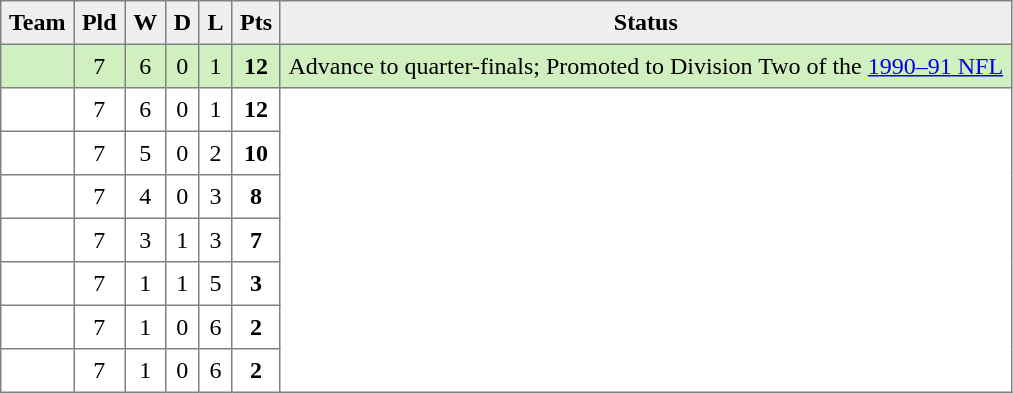<table style=border-collapse:collapse border=1 cellspacing=0 cellpadding=5>
<tr align=center bgcolor=#efefef>
<th>Team</th>
<th>Pld</th>
<th>W</th>
<th>D</th>
<th>L</th>
<th>Pts</th>
<th>Status</th>
</tr>
<tr align=center style="background:#D0F0C0;">
<td style="text-align:left;"> </td>
<td>7</td>
<td>6</td>
<td>0</td>
<td>1</td>
<td><strong>12</strong></td>
<td rowspan=1>Advance to quarter-finals; Promoted to Division Two of the <a href='#'>1990–91 NFL</a></td>
</tr>
<tr align=center style="background:#FFFFFF;">
<td style="text-align:left;"> </td>
<td>7</td>
<td>6</td>
<td>0</td>
<td>1</td>
<td><strong>12</strong></td>
<td rowspan=7></td>
</tr>
<tr align=center style="background:#FFFFFF;">
<td style="text-align:left;"> </td>
<td>7</td>
<td>5</td>
<td>0</td>
<td>2</td>
<td><strong>10</strong></td>
</tr>
<tr align=center style="background:#FFFFFF;">
<td style="text-align:left;"> </td>
<td>7</td>
<td>4</td>
<td>0</td>
<td>3</td>
<td><strong>8</strong></td>
</tr>
<tr align=center style="background:#FFFFFF;">
<td style="text-align:left;"> </td>
<td>7</td>
<td>3</td>
<td>1</td>
<td>3</td>
<td><strong>7</strong></td>
</tr>
<tr align=center style="background:#FFFFFF;">
<td style="text-align:left;"> </td>
<td>7</td>
<td>1</td>
<td>1</td>
<td>5</td>
<td><strong>3</strong></td>
</tr>
<tr align=center style="background:#FFFFFF;">
<td style="text-align:left;"> </td>
<td>7</td>
<td>1</td>
<td>0</td>
<td>6</td>
<td><strong>2</strong></td>
</tr>
<tr align=center style="background:#FFFFFF;">
<td style="text-align:left;"> </td>
<td>7</td>
<td>1</td>
<td>0</td>
<td>6</td>
<td><strong>2</strong></td>
</tr>
</table>
